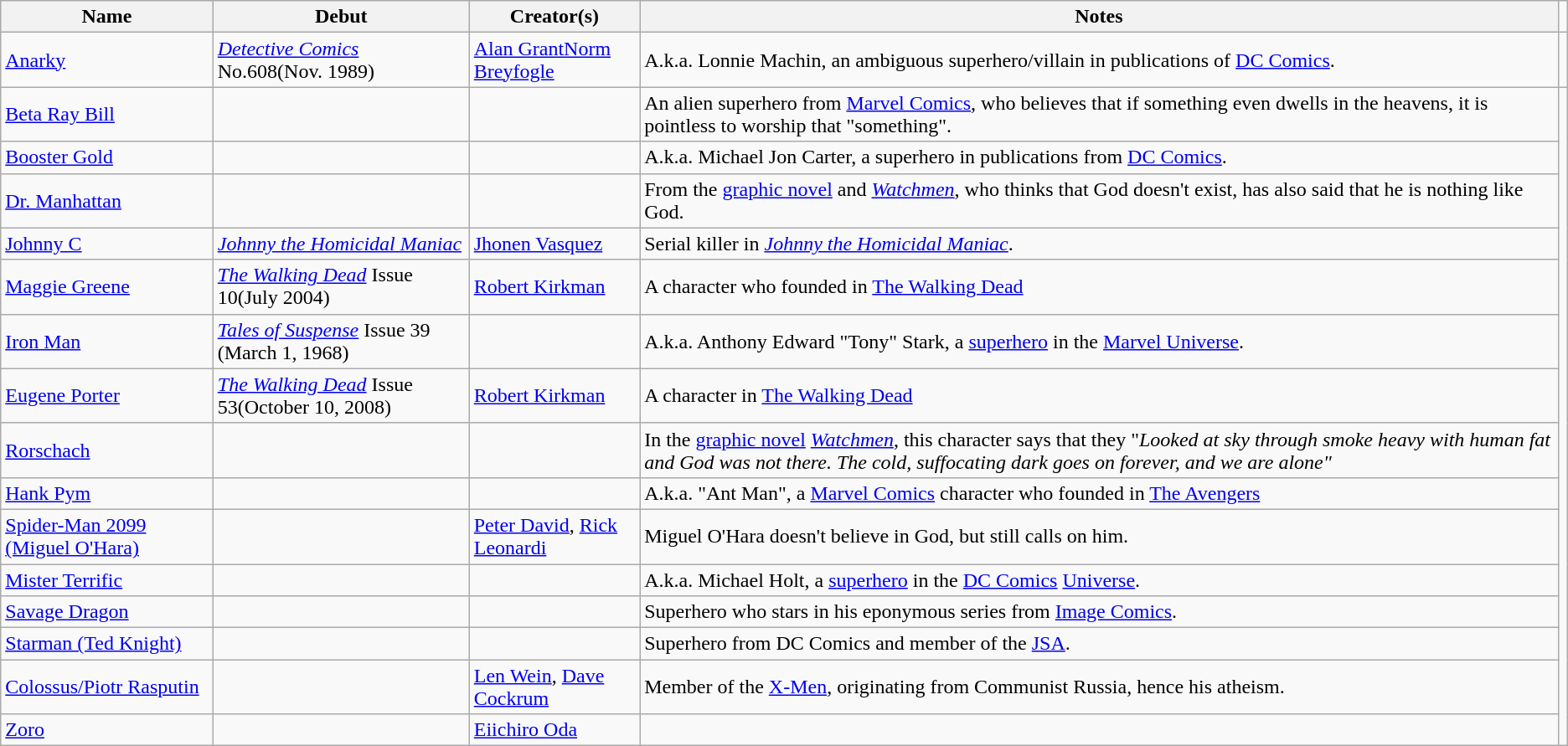<table class="wikitable sortable">
<tr>
<th>Name</th>
<th>Debut</th>
<th>Creator(s)</th>
<th>Notes</th>
</tr>
<tr>
<td><a href='#'>Anarky</a></td>
<td><em><a href='#'>Detective Comics</a></em> No.608(Nov. 1989)</td>
<td><a href='#'>Alan Grant</a><a href='#'>Norm Breyfogle</a></td>
<td>A.k.a. Lonnie Machin, an ambiguous superhero/villain in publications of <a href='#'>DC Comics</a>.</td>
<td></td>
</tr>
<tr>
<td><a href='#'>Beta Ray Bill</a></td>
<td></td>
<td></td>
<td>An alien superhero from <a href='#'>Marvel Comics</a>, who believes that if something even dwells in the heavens, it is pointless to worship that "something".</td>
</tr>
<tr>
<td><a href='#'>Booster Gold</a></td>
<td></td>
<td></td>
<td>A.k.a. Michael Jon Carter, a superhero in publications from <a href='#'>DC Comics</a>.</td>
</tr>
<tr>
<td><a href='#'>Dr. Manhattan</a></td>
<td></td>
<td></td>
<td>From the <a href='#'>graphic novel</a> and <em><a href='#'>Watchmen</a></em>, who thinks that God doesn't exist, has also said that he is nothing like God.</td>
</tr>
<tr>
<td><a href='#'>Johnny C</a></td>
<td><em><a href='#'>Johnny the Homicidal Maniac</a></em></td>
<td><a href='#'>Jhonen Vasquez</a></td>
<td>Serial killer in <em><a href='#'>Johnny the Homicidal Maniac</a></em>.</td>
</tr>
<tr>
<td><a href='#'>Maggie Greene</a></td>
<td><em><a href='#'>The Walking Dead</a></em> Issue 10(July 2004)</td>
<td><a href='#'>Robert Kirkman</a></td>
<td>A character who founded in <a href='#'>The Walking Dead</a></td>
</tr>
<tr>
<td><a href='#'>Iron Man</a></td>
<td><em><a href='#'>Tales of Suspense</a></em> Issue 39  (March 1, 1968)</td>
<td></td>
<td>A.k.a. Anthony Edward "Tony" Stark, a <a href='#'>superhero</a> in the <a href='#'>Marvel Universe</a>.</td>
</tr>
<tr>
<td><a href='#'>Eugene Porter</a></td>
<td><em><a href='#'>The Walking Dead</a></em> Issue 53(October 10, 2008)</td>
<td><a href='#'>Robert Kirkman</a></td>
<td>A character in <a href='#'>The Walking Dead</a></td>
</tr>
<tr>
<td><a href='#'>Rorschach</a></td>
<td></td>
<td></td>
<td>In the <a href='#'>graphic novel</a> <em><a href='#'>Watchmen</a></em>, this character says that they "<em>Looked at sky through smoke heavy with human fat and God was not there. The cold, suffocating dark goes on forever, and we are alone"</em></td>
</tr>
<tr>
<td><a href='#'>Hank Pym</a></td>
<td></td>
<td></td>
<td>A.k.a. "Ant Man", a <a href='#'>Marvel Comics</a> character who founded in <a href='#'>The Avengers</a></td>
</tr>
<tr>
<td><a href='#'>Spider-Man 2099 (Miguel O'Hara)</a></td>
<td></td>
<td><a href='#'>Peter David</a>, <a href='#'>Rick Leonardi</a></td>
<td>Miguel O'Hara doesn't believe in God, but still calls on him.</td>
</tr>
<tr>
<td><a href='#'>Mister Terrific</a></td>
<td></td>
<td></td>
<td>A.k.a. Michael Holt, a <a href='#'>superhero</a> in the <a href='#'>DC Comics</a> <a href='#'>Universe</a>.</td>
</tr>
<tr>
<td><a href='#'>Savage Dragon</a></td>
<td></td>
<td></td>
<td>Superhero who stars in his eponymous series from <a href='#'>Image Comics</a>.</td>
</tr>
<tr>
<td><a href='#'>Starman (Ted Knight)</a></td>
<td></td>
<td></td>
<td>Superhero from DC Comics and member of the <a href='#'>JSA</a>.</td>
</tr>
<tr>
<td><a href='#'>Colossus/Piotr Rasputin</a></td>
<td></td>
<td><a href='#'>Len Wein</a>, <a href='#'>Dave Cockrum</a></td>
<td>Member of the <a href='#'>X-Men</a>, originating from Communist Russia, hence his atheism.</td>
</tr>
<tr>
<td><a href='#'>Zoro</a></td>
<td></td>
<td><a href='#'>Eiichiro Oda</a></td>
<td></td>
</tr>
</table>
